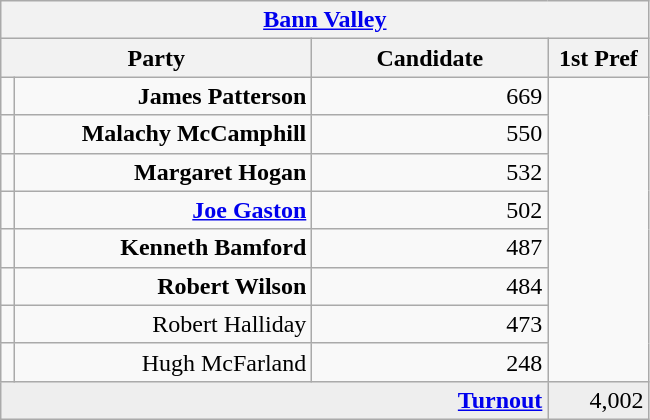<table class="wikitable">
<tr>
<th colspan="4" align="center"><a href='#'>Bann Valley</a></th>
</tr>
<tr>
<th colspan="2" align="center" width=200>Party</th>
<th width=150>Candidate</th>
<th width=60>1st Pref</th>
</tr>
<tr>
<td></td>
<td align="right"><strong>James Patterson</strong></td>
<td align="right">669</td>
</tr>
<tr>
<td></td>
<td align="right"><strong>Malachy McCamphill</strong></td>
<td align="right">550</td>
</tr>
<tr>
<td></td>
<td align="right"><strong>Margaret Hogan</strong></td>
<td align="right">532</td>
</tr>
<tr>
<td></td>
<td align="right"><strong><a href='#'>Joe Gaston</a></strong></td>
<td align="right">502</td>
</tr>
<tr>
<td></td>
<td align="right"><strong>Kenneth Bamford</strong></td>
<td align="right">487</td>
</tr>
<tr>
<td></td>
<td align="right"><strong>Robert Wilson</strong></td>
<td align="right">484</td>
</tr>
<tr>
<td></td>
<td align="right">Robert Halliday</td>
<td align="right">473</td>
</tr>
<tr>
<td></td>
<td align="right">Hugh McFarland</td>
<td align="right">248</td>
</tr>
<tr bgcolor="EEEEEE">
<td colspan=3 align="right"><strong><a href='#'>Turnout</a></strong></td>
<td align="right">4,002</td>
</tr>
</table>
